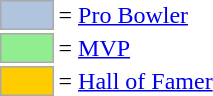<table>
<tr>
<td style="background-color:lightsteelblue; border:1px solid #aaaaaa; width:2em;"></td>
<td>= <a href='#'>Pro Bowler</a></td>
</tr>
<tr>
<td style="background-color:lightgreen; border:1px solid #aaaaaa; width:2em;"></td>
<td>= <a href='#'>MVP</a></td>
</tr>
<tr>
<td style="background-color:#FFCC00; border:1px solid #aaaaaa; width:2em;"></td>
<td>= <a href='#'>Hall of Famer</a></td>
</tr>
</table>
